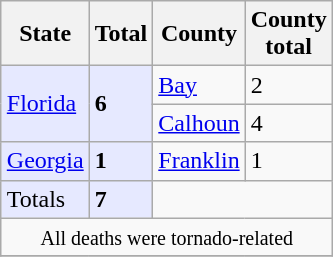<table class="wikitable" style="margin:0 0 0.5em 1em;float:right;">
<tr>
<th>State</th>
<th>Total</th>
<th>County</th>
<th>County<br>total</th>
</tr>
<tr>
<td rowspan=2 bgcolor="#e6e9ff"><a href='#'>Florida</a></td>
<td rowspan=2 bgcolor="#e6e9ff"><strong>6</strong></td>
<td><a href='#'>Bay</a></td>
<td>2</td>
</tr>
<tr>
<td><a href='#'>Calhoun</a></td>
<td>4</td>
</tr>
<tr>
<td rowspan=1 bgcolor="#e6e9ff"><a href='#'>Georgia</a></td>
<td rowspan=1 bgcolor="#e6e9ff"><strong>1</strong></td>
<td><a href='#'>Franklin</a></td>
<td>1</td>
</tr>
<tr>
<td bgcolor="#e6e9ff">Totals</td>
<td bgcolor="#e6e9ff"><strong>7</strong></td>
<td colspan=2></td>
</tr>
<tr>
<td colspan=4 align=center><small>All deaths were tornado-related</small></td>
</tr>
<tr>
</tr>
</table>
